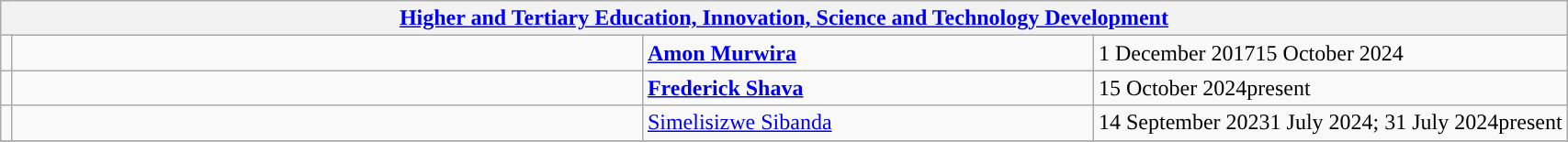<table class="wikitable">
<tr>
<th colspan="4"><a href='#'>Higher and Tertiary Education, Innovation, Science and Technology Development</a></th>
</tr>
<tr>
<td></td>
<td style="width: 450px;"></td>
<td style="width: 320px;"> <strong><a href='#'>Amon Murwira</a></strong></td>
<td>1 December 201715 October 2024</td>
</tr>
<tr>
<td style="width: 1px; background: "></td>
<td style="width: 450px;"></td>
<td style="width: 320px;"> <strong><a href='#'>Frederick Shava</a></strong></td>
<td>15 October 2024present</td>
</tr>
<tr>
<td style="width: 1px; background: "></td>
<td style="width: 450px;"></td>
<td style="width: 320px;"> <a href='#'>Simelisizwe Sibanda</a></td>
<td>14 September 20231 July 2024; 31 July 2024present</td>
</tr>
<tr>
</tr>
</table>
